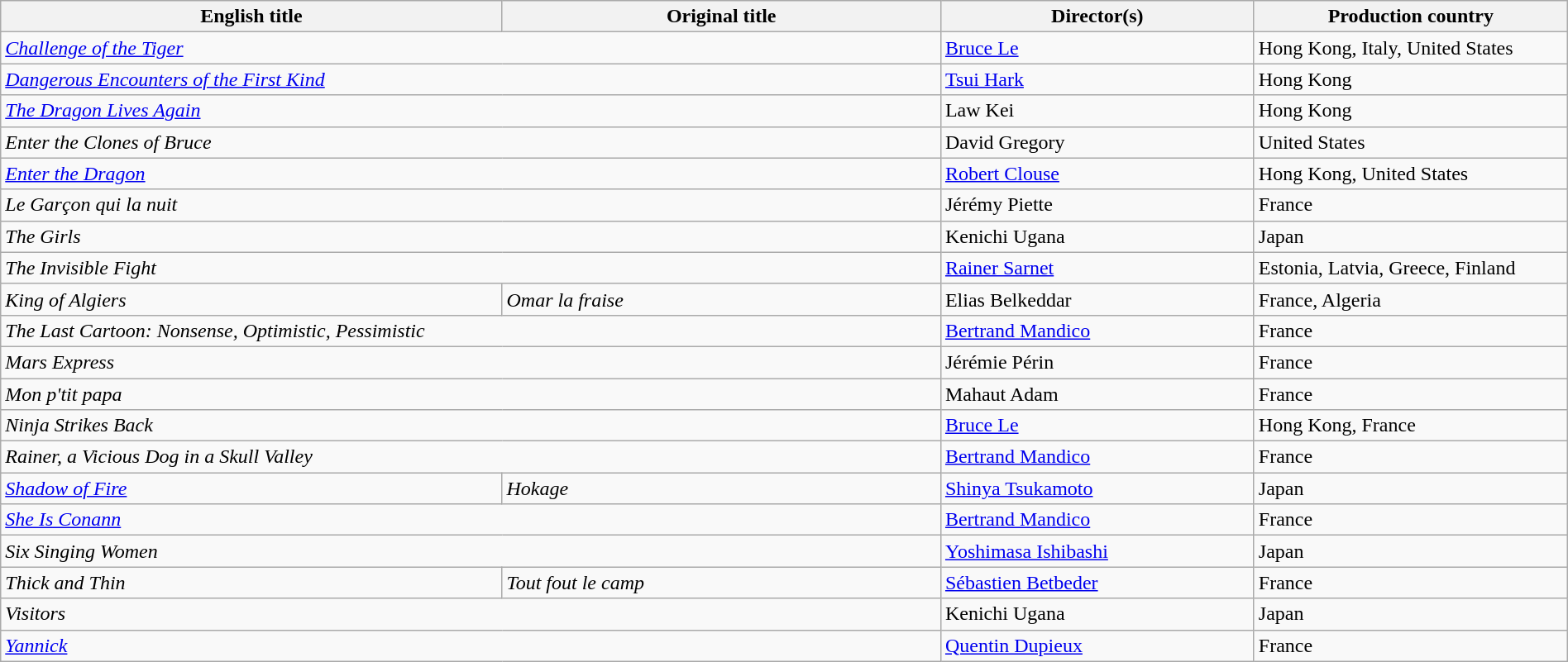<table class="wikitable" width=100%>
<tr>
<th scope="col" width="32%">English title</th>
<th scope="col" width="28%">Original title</th>
<th scope="col" width="20%">Director(s)</th>
<th scope="col" width="20%">Production country</th>
</tr>
<tr>
<td colspan=2><em><a href='#'>Challenge of the Tiger</a></em></td>
<td><a href='#'>Bruce Le</a></td>
<td>Hong Kong, Italy, United States</td>
</tr>
<tr>
<td colspan=2><em><a href='#'>Dangerous Encounters of the First Kind</a></em></td>
<td><a href='#'>Tsui Hark</a></td>
<td>Hong Kong</td>
</tr>
<tr>
<td colspan=2><em><a href='#'>The Dragon Lives Again</a></em></td>
<td>Law Kei</td>
<td>Hong Kong</td>
</tr>
<tr>
<td colspan=2><em>Enter the Clones of Bruce</em></td>
<td>David Gregory</td>
<td>United States</td>
</tr>
<tr>
<td colspan=2><em><a href='#'>Enter the Dragon</a></em></td>
<td><a href='#'>Robert Clouse</a></td>
<td>Hong Kong, United States</td>
</tr>
<tr>
<td colspan=2><em>Le Garçon qui la nuit</em></td>
<td>Jérémy Piette</td>
<td>France</td>
</tr>
<tr>
<td colspan=2><em>The Girls</em></td>
<td>Kenichi Ugana</td>
<td>Japan</td>
</tr>
<tr>
<td colspan=2><em>The Invisible Fight</em></td>
<td><a href='#'>Rainer Sarnet</a></td>
<td>Estonia, Latvia, Greece, Finland</td>
</tr>
<tr>
<td><em>King of Algiers</em></td>
<td><em>Omar la fraise</em></td>
<td>Elias Belkeddar</td>
<td>France, Algeria</td>
</tr>
<tr>
<td colspan=2><em>The Last Cartoon: Nonsense, Optimistic, Pessimistic</em></td>
<td><a href='#'>Bertrand Mandico</a></td>
<td>France</td>
</tr>
<tr>
<td colspan=2><em>Mars Express</em></td>
<td>Jérémie Périn</td>
<td>France</td>
</tr>
<tr>
<td colspan=2><em>Mon p'tit papa</em></td>
<td>Mahaut Adam</td>
<td>France</td>
</tr>
<tr>
<td colspan=2><em>Ninja Strikes Back</em></td>
<td><a href='#'>Bruce Le</a></td>
<td>Hong Kong, France</td>
</tr>
<tr>
<td colspan=2><em>Rainer, a Vicious Dog in a Skull Valley</em></td>
<td><a href='#'>Bertrand Mandico</a></td>
<td>France</td>
</tr>
<tr>
<td><em><a href='#'>Shadow of Fire</a></em></td>
<td><em>Hokage</em></td>
<td><a href='#'>Shinya Tsukamoto</a></td>
<td>Japan</td>
</tr>
<tr>
<td colspan=2><em><a href='#'>She Is Conann</a></em></td>
<td><a href='#'>Bertrand Mandico</a></td>
<td>France</td>
</tr>
<tr>
<td colspan=2><em>Six Singing Women</em></td>
<td><a href='#'>Yoshimasa Ishibashi</a></td>
<td>Japan</td>
</tr>
<tr>
<td><em>Thick and Thin</em></td>
<td><em>Tout fout le camp</em></td>
<td><a href='#'>Sébastien Betbeder</a></td>
<td>France</td>
</tr>
<tr>
<td colspan=2><em>Visitors</em></td>
<td>Kenichi Ugana</td>
<td>Japan</td>
</tr>
<tr>
<td colspan=2><em><a href='#'>Yannick</a></em></td>
<td><a href='#'>Quentin Dupieux</a></td>
<td>France</td>
</tr>
</table>
